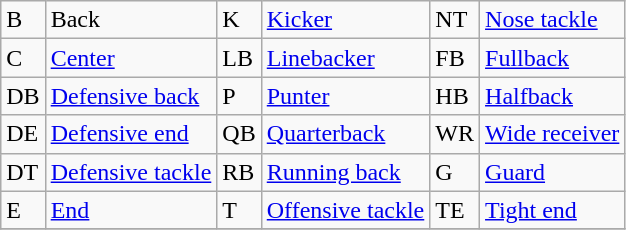<table class="wikitable">
<tr>
<td>B</td>
<td>Back</td>
<td>K</td>
<td><a href='#'>Kicker</a></td>
<td>NT</td>
<td><a href='#'>Nose tackle</a></td>
</tr>
<tr>
<td>C</td>
<td><a href='#'>Center</a></td>
<td>LB</td>
<td><a href='#'>Linebacker</a></td>
<td>FB</td>
<td><a href='#'>Fullback</a></td>
</tr>
<tr>
<td>DB</td>
<td><a href='#'>Defensive back</a></td>
<td>P</td>
<td><a href='#'>Punter</a></td>
<td>HB</td>
<td><a href='#'>Halfback</a></td>
</tr>
<tr>
<td>DE</td>
<td><a href='#'>Defensive end</a></td>
<td>QB</td>
<td><a href='#'>Quarterback</a></td>
<td>WR</td>
<td><a href='#'>Wide receiver</a></td>
</tr>
<tr>
<td>DT</td>
<td><a href='#'>Defensive tackle</a></td>
<td>RB</td>
<td><a href='#'>Running back</a></td>
<td>G</td>
<td><a href='#'>Guard</a></td>
</tr>
<tr>
<td>E</td>
<td><a href='#'>End</a></td>
<td>T</td>
<td><a href='#'>Offensive tackle</a></td>
<td>TE</td>
<td><a href='#'>Tight end</a></td>
</tr>
<tr>
</tr>
</table>
